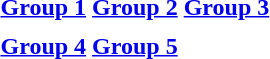<table>
<tr valign=top>
<th align="center"><a href='#'>Group 1</a></th>
<th align="center"><a href='#'>Group 2</a></th>
<th align="center"><a href='#'>Group 3</a></th>
</tr>
<tr valign=top>
<td align="left"></td>
<td align="left"></td>
<td align="left"></td>
</tr>
<tr valign=top>
<th align="center"><a href='#'>Group 4</a></th>
<th align="center"><a href='#'>Group 5</a></th>
</tr>
<tr valign=top>
<td align="left"></td>
<td align="left"></td>
</tr>
</table>
